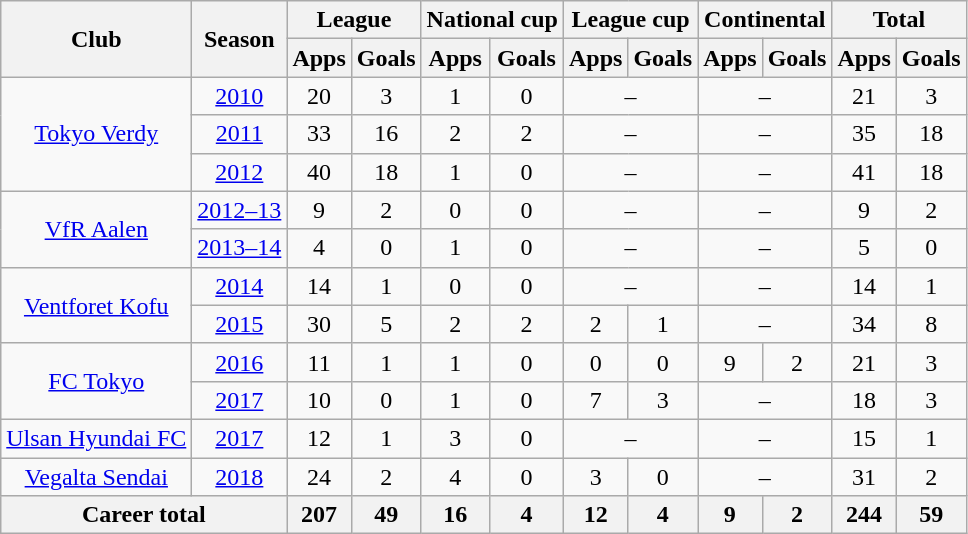<table class="wikitable" style="text-align:center">
<tr>
<th rowspan="2">Club</th>
<th rowspan="2">Season</th>
<th colspan="2">League</th>
<th colspan="2">National cup</th>
<th colspan="2">League cup</th>
<th colspan="2">Continental</th>
<th colspan="2">Total</th>
</tr>
<tr>
<th>Apps</th>
<th>Goals</th>
<th>Apps</th>
<th>Goals</th>
<th>Apps</th>
<th>Goals</th>
<th>Apps</th>
<th>Goals</th>
<th>Apps</th>
<th>Goals</th>
</tr>
<tr>
<td rowspan="3"><a href='#'>Tokyo Verdy</a></td>
<td><a href='#'>2010</a></td>
<td>20</td>
<td>3</td>
<td>1</td>
<td>0</td>
<td colspan="2">–</td>
<td colspan="2">–</td>
<td>21</td>
<td>3</td>
</tr>
<tr>
<td><a href='#'>2011</a></td>
<td>33</td>
<td>16</td>
<td>2</td>
<td>2</td>
<td colspan="2">–</td>
<td colspan="2">–</td>
<td>35</td>
<td>18</td>
</tr>
<tr>
<td><a href='#'>2012</a></td>
<td>40</td>
<td>18</td>
<td>1</td>
<td>0</td>
<td colspan="2">–</td>
<td colspan="2">–</td>
<td>41</td>
<td>18</td>
</tr>
<tr>
<td rowspan="2"><a href='#'>VfR Aalen</a></td>
<td><a href='#'>2012–13</a></td>
<td>9</td>
<td>2</td>
<td>0</td>
<td>0</td>
<td colspan="2">–</td>
<td colspan="2">–</td>
<td>9</td>
<td>2</td>
</tr>
<tr>
<td><a href='#'>2013–14</a></td>
<td>4</td>
<td>0</td>
<td>1</td>
<td>0</td>
<td colspan="2">–</td>
<td colspan="2">–</td>
<td>5</td>
<td>0</td>
</tr>
<tr>
<td rowspan="2"><a href='#'>Ventforet Kofu</a></td>
<td><a href='#'>2014</a></td>
<td>14</td>
<td>1</td>
<td>0</td>
<td>0</td>
<td colspan="2">–</td>
<td colspan="2">–</td>
<td>14</td>
<td>1</td>
</tr>
<tr>
<td><a href='#'>2015</a></td>
<td>30</td>
<td>5</td>
<td>2</td>
<td>2</td>
<td>2</td>
<td>1</td>
<td colspan="2">–</td>
<td>34</td>
<td>8</td>
</tr>
<tr>
<td rowspan="2"><a href='#'>FC Tokyo</a></td>
<td><a href='#'>2016</a></td>
<td>11</td>
<td>1</td>
<td>1</td>
<td>0</td>
<td>0</td>
<td>0</td>
<td>9</td>
<td>2</td>
<td>21</td>
<td>3</td>
</tr>
<tr>
<td><a href='#'>2017</a></td>
<td>10</td>
<td>0</td>
<td>1</td>
<td>0</td>
<td>7</td>
<td>3</td>
<td colspan="2">–</td>
<td>18</td>
<td>3</td>
</tr>
<tr>
<td><a href='#'>Ulsan Hyundai FC</a></td>
<td><a href='#'>2017</a></td>
<td>12</td>
<td>1</td>
<td>3</td>
<td>0</td>
<td colspan="2">–</td>
<td colspan="2">–</td>
<td>15</td>
<td>1</td>
</tr>
<tr>
<td><a href='#'>Vegalta Sendai</a></td>
<td><a href='#'>2018</a></td>
<td>24</td>
<td>2</td>
<td>4</td>
<td>0</td>
<td>3</td>
<td>0</td>
<td colspan="2">–</td>
<td>31</td>
<td>2</td>
</tr>
<tr>
<th colspan="2">Career total</th>
<th>207</th>
<th>49</th>
<th>16</th>
<th>4</th>
<th>12</th>
<th>4</th>
<th>9</th>
<th>2</th>
<th>244</th>
<th>59</th>
</tr>
</table>
